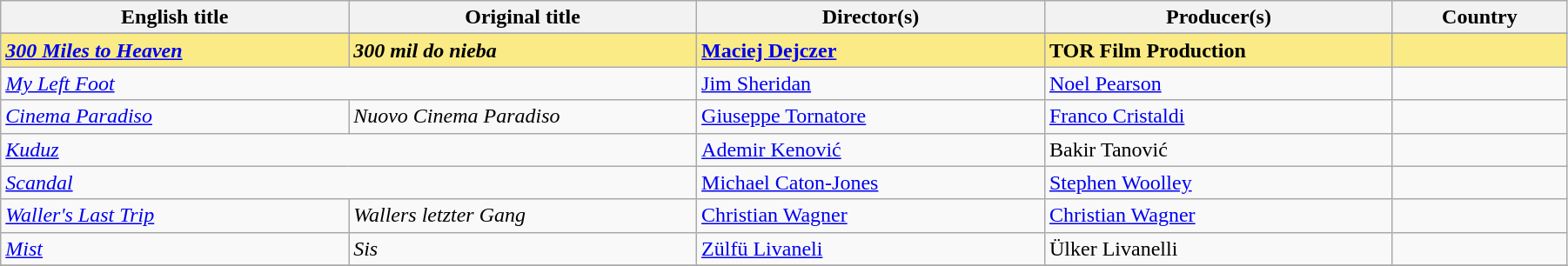<table class="sortable wikitable" width="95%" cellpadding="5">
<tr>
<th width="20%">English title</th>
<th width="20%">Original title</th>
<th width="20%">Director(s)</th>
<th width="20%">Producer(s)</th>
<th width="10%">Country</th>
</tr>
<tr>
</tr>
<tr style="background:#FAEB86">
<td><strong><em><a href='#'>300 Miles to Heaven</a></em></strong></td>
<td><strong><em>300 mil do nieba</em></strong></td>
<td><strong><a href='#'>Maciej Dejczer</a></strong></td>
<td><strong>TOR Film Production</strong></td>
<td></td>
</tr>
<tr>
<td colspan="2"><em><a href='#'>My Left Foot</a></em></td>
<td><a href='#'>Jim Sheridan</a></td>
<td><a href='#'>Noel Pearson</a></td>
<td></td>
</tr>
<tr>
<td><em><a href='#'>Cinema Paradiso</a></em></td>
<td><em>Nuovo Cinema Paradiso</em></td>
<td><a href='#'>Giuseppe Tornatore</a></td>
<td><a href='#'>Franco Cristaldi</a></td>
<td></td>
</tr>
<tr>
<td colspan="2"><em><a href='#'>Kuduz</a></em></td>
<td><a href='#'>Ademir Kenović</a></td>
<td>Bakir Tanović</td>
<td></td>
</tr>
<tr>
<td colspan="2"><em><a href='#'>Scandal</a></em></td>
<td><a href='#'>Michael Caton-Jones</a></td>
<td><a href='#'>Stephen Woolley</a></td>
<td></td>
</tr>
<tr>
<td><em><a href='#'>Waller's Last Trip</a></em></td>
<td><em>Wallers letzter Gang</em></td>
<td><a href='#'>Christian Wagner</a></td>
<td><a href='#'>Christian Wagner</a></td>
<td></td>
</tr>
<tr>
<td><em><a href='#'>Mist</a></em></td>
<td><em>Sis</em></td>
<td><a href='#'>Zülfü Livaneli</a></td>
<td>Ülker Livanelli</td>
<td></td>
</tr>
<tr>
</tr>
</table>
